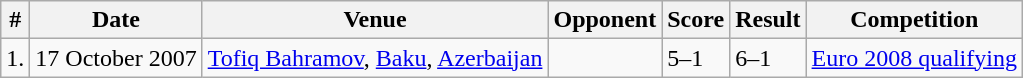<table class="wikitable">
<tr>
<th>#</th>
<th>Date</th>
<th>Venue</th>
<th>Opponent</th>
<th>Score</th>
<th>Result</th>
<th>Competition</th>
</tr>
<tr>
<td>1.</td>
<td>17 October 2007</td>
<td><a href='#'>Tofiq Bahramov</a>, <a href='#'>Baku</a>, <a href='#'>Azerbaijan</a></td>
<td></td>
<td>5–1</td>
<td>6–1</td>
<td><a href='#'>Euro 2008 qualifying</a></td>
</tr>
</table>
